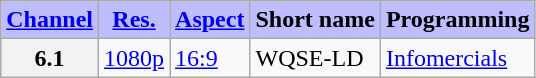<table class="wikitable">
<tr>
<th style="background-color: #bdbdff" scope = "col"><a href='#'>Channel</a></th>
<th style="background-color: #bdbdff" scope = "col"><a href='#'>Res.</a></th>
<th style="background-color: #bdbdff" scope = "col"><a href='#'>Aspect</a></th>
<th style="background-color: #bdbdff" scope = "col">Short name</th>
<th style="background-color: #bdbdff" scope = "col">Programming</th>
</tr>
<tr>
<th scope = "row">6.1</th>
<td><a href='#'>1080p</a></td>
<td><a href='#'>16:9</a></td>
<td>WQSE-LD</td>
<td><a href='#'>Infomercials</a></td>
</tr>
</table>
